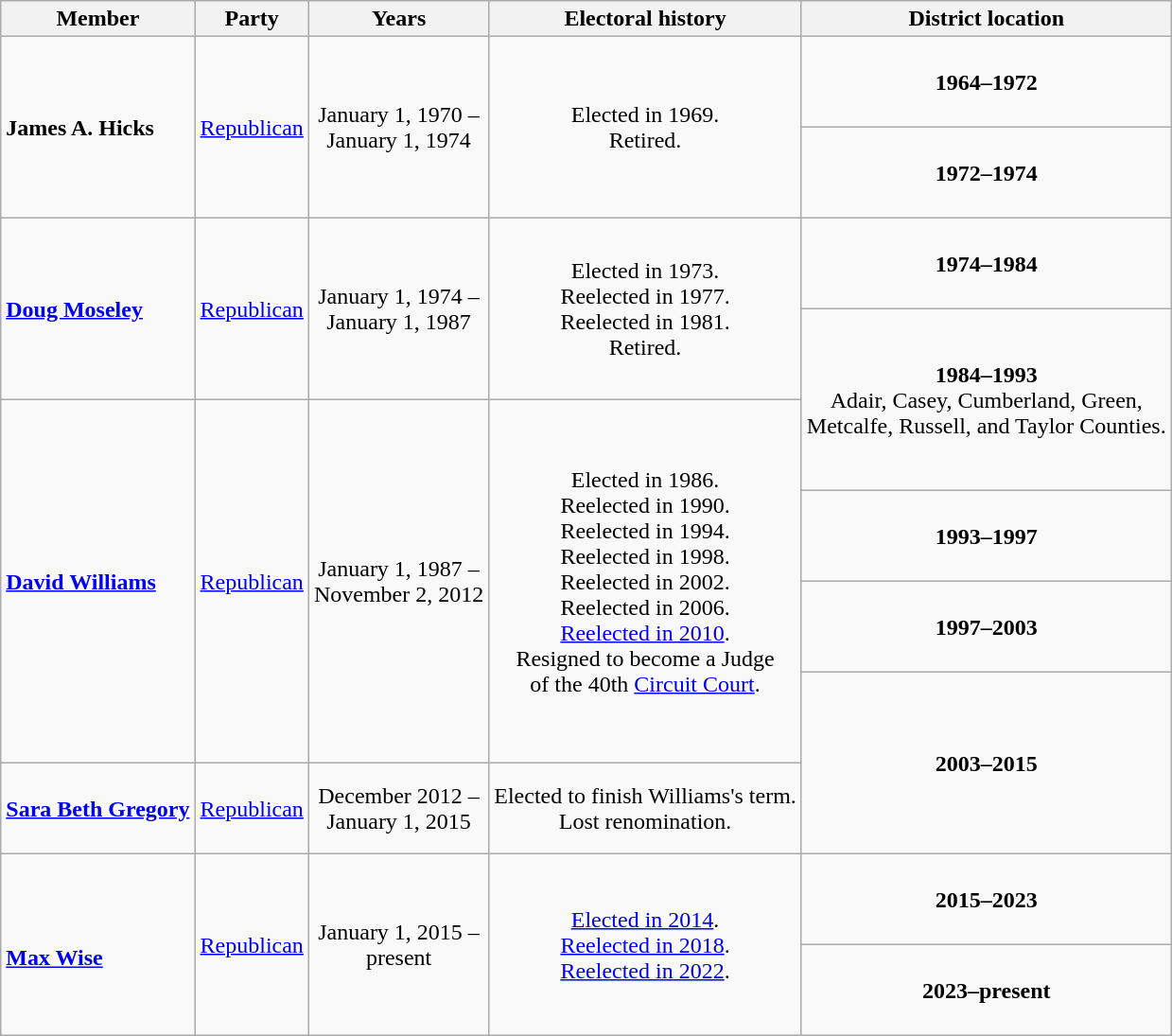<table class=wikitable style="text-align:center">
<tr>
<th>Member</th>
<th>Party</th>
<th>Years</th>
<th>Electoral history</th>
<th>District location</th>
</tr>
<tr style="height:4em">
<td rowspan=2 align=left><strong>James A. Hicks</strong><br></td>
<td rowspan=2 ><a href='#'>Republican</a></td>
<td rowspan=2 nowrap>January 1, 1970 –<br>January 1, 1974</td>
<td rowspan=2>Elected in 1969.<br>Retired.</td>
<td><strong>1964–1972</strong><br></td>
</tr>
<tr style="height:4em">
<td><strong>1972–1974</strong><br></td>
</tr>
<tr style="height:4em">
<td rowspan=2 align=left><strong><a href='#'>Doug Moseley</a></strong><br></td>
<td rowspan=2 ><a href='#'>Republican</a></td>
<td rowspan=2 nowrap>January 1, 1974 –<br>January 1, 1987</td>
<td rowspan=2>Elected in 1973.<br>Reelected in 1977.<br>Reelected in 1981.<br>Retired.</td>
<td><strong>1974–1984</strong><br></td>
</tr>
<tr style="height:4em">
<td rowspan=2><strong>1984–1993</strong><br>Adair, Casey, Cumberland, Green,<br>Metcalfe, Russell, and Taylor Counties.</td>
</tr>
<tr style="height:4em">
<td rowspan=4 align=left><strong><a href='#'>David Williams</a></strong><br></td>
<td rowspan=4 ><a href='#'>Republican</a></td>
<td rowspan=4 nowrap>January 1, 1987 –<br>November 2, 2012</td>
<td rowspan=4>Elected in 1986.<br>Reelected in 1990.<br>Reelected in 1994.<br>Reelected in 1998.<br>Reelected in 2002.<br>Reelected in 2006.<br><a href='#'>Reelected in 2010</a>.<br>Resigned to become a Judge<br>of the 40th <a href='#'>Circuit Court</a>.</td>
</tr>
<tr style="height:4em">
<td><strong>1993–1997</strong><br></td>
</tr>
<tr style="height:4em">
<td><strong>1997–2003</strong><br></td>
</tr>
<tr style="height:4em">
<td rowspan=2><strong>2003–2015</strong><br></td>
</tr>
<tr style="height:4em">
<td align=left><strong><a href='#'>Sara Beth Gregory</a></strong><br></td>
<td><a href='#'>Republican</a></td>
<td nowrap>December 2012 –<br>January 1, 2015</td>
<td>Elected to finish Williams's term.<br>Lost renomination.</td>
</tr>
<tr style="height:4em">
<td rowspan=2 align=left><br><strong><a href='#'>Max Wise</a></strong><br></td>
<td rowspan=2 ><a href='#'>Republican</a></td>
<td rowspan=2 nowrap>January 1, 2015 –<br>present</td>
<td rowspan=2><a href='#'>Elected in 2014</a>.<br><a href='#'>Reelected in 2018</a>.<br><a href='#'>Reelected in 2022</a>.</td>
<td><strong>2015–2023</strong><br></td>
</tr>
<tr style="height:4em">
<td><strong>2023–present</strong><br></td>
</tr>
</table>
